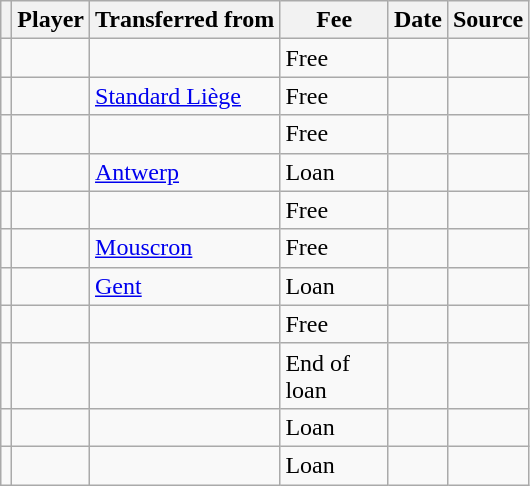<table class="wikitable plainrowheaders sortable">
<tr>
<th></th>
<th scope=col><strong>Player</strong></th>
<th><strong>Transferred from</strong></th>
<th !scope=col; style="width: 65px;"><strong>Fee</strong></th>
<th scope=col><strong>Date</strong></th>
<th scope=col><strong>Source</strong></th>
</tr>
<tr>
<td align=center></td>
<td></td>
<td></td>
<td>Free</td>
<td></td>
<td></td>
</tr>
<tr>
<td align=center></td>
<td></td>
<td><a href='#'>Standard Liège</a></td>
<td>Free</td>
<td></td>
<td></td>
</tr>
<tr>
<td align=center></td>
<td></td>
<td></td>
<td>Free</td>
<td></td>
<td></td>
</tr>
<tr>
<td align=center></td>
<td></td>
<td><a href='#'>Antwerp</a></td>
<td>Loan</td>
<td></td>
<td></td>
</tr>
<tr>
<td align=center></td>
<td></td>
<td></td>
<td>Free</td>
<td></td>
<td></td>
</tr>
<tr>
<td align=center></td>
<td></td>
<td><a href='#'>Mouscron</a></td>
<td>Free</td>
<td></td>
<td></td>
</tr>
<tr>
<td align=center></td>
<td></td>
<td><a href='#'>Gent</a></td>
<td>Loan</td>
<td></td>
<td></td>
</tr>
<tr>
<td align=center></td>
<td></td>
<td></td>
<td>Free</td>
<td></td>
<td></td>
</tr>
<tr>
<td align=center></td>
<td></td>
<td></td>
<td>End of loan</td>
<td></td>
<td></td>
</tr>
<tr>
<td align=center></td>
<td></td>
<td></td>
<td>Loan</td>
<td></td>
<td></td>
</tr>
<tr>
<td align=center></td>
<td></td>
<td></td>
<td>Loan</td>
<td></td>
<td></td>
</tr>
</table>
